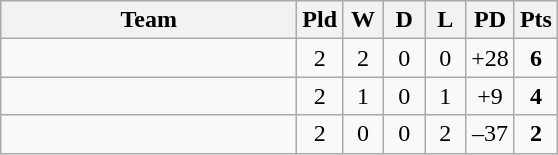<table class="wikitable" style="text-align:center;">
<tr>
<th width="190">Team</th>
<th width="20" abbr="Played">Pld</th>
<th width="20" abbr="Won">W</th>
<th width="20" abbr="Drawn">D</th>
<th width="20" abbr="Lost">L</th>
<th width="25" abbr="Points difference">PD</th>
<th width="20" abbr="Points">Pts</th>
</tr>
<tr>
<td align="left"></td>
<td>2</td>
<td>2</td>
<td>0</td>
<td>0</td>
<td>+28</td>
<td><strong>6</strong></td>
</tr>
<tr>
<td align="left"></td>
<td>2</td>
<td>1</td>
<td>0</td>
<td>1</td>
<td>+9</td>
<td><strong>4</strong></td>
</tr>
<tr>
<td align="left"></td>
<td>2</td>
<td>0</td>
<td>0</td>
<td>2</td>
<td>–37</td>
<td><strong>2</strong></td>
</tr>
</table>
